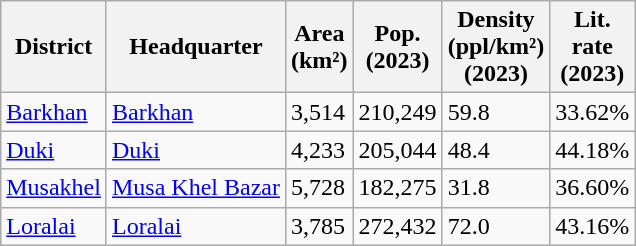<table class="wikitable sortable static-row-numbers static-row-header-hash">
<tr>
<th>District</th>
<th>Headquarter</th>
<th>Area<br>(km²)</th>
<th>Pop.<br>(2023)</th>
<th>Density<br>(ppl/km²)<br>(2023)</th>
<th>Lit.<br>rate<br>(2023)</th>
</tr>
<tr>
<td><a href='#'>Barkhan</a></td>
<td><a href='#'>Barkhan</a></td>
<td>3,514</td>
<td>210,249</td>
<td>59.8</td>
<td>33.62%</td>
</tr>
<tr>
<td><a href='#'>Duki</a></td>
<td><a href='#'>Duki</a></td>
<td>4,233</td>
<td>205,044</td>
<td>48.4</td>
<td>44.18%</td>
</tr>
<tr>
<td><a href='#'>Musakhel</a></td>
<td><a href='#'>Musa Khel Bazar</a></td>
<td>5,728</td>
<td>182,275</td>
<td>31.8</td>
<td>36.60%</td>
</tr>
<tr>
<td><a href='#'>Loralai</a></td>
<td><a href='#'>Loralai</a></td>
<td>3,785</td>
<td>272,432</td>
<td>72.0</td>
<td>43.16%</td>
</tr>
</table>
